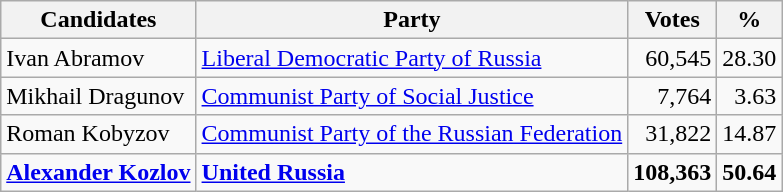<table class="wikitable sortable">
<tr>
<th>Candidates</th>
<th>Party</th>
<th>Votes</th>
<th>%</th>
</tr>
<tr>
<td>Ivan Abramov</td>
<td><a href='#'>Liberal Democratic Party of Russia</a></td>
<td align=right>60,545</td>
<td align=right>28.30</td>
</tr>
<tr>
<td>Mikhail Dragunov</td>
<td><a href='#'>Communist Party of Social Justice</a></td>
<td align=right>7,764</td>
<td align=right>3.63</td>
</tr>
<tr>
<td>Roman Kobyzov</td>
<td><a href='#'>Communist Party of the Russian Federation</a></td>
<td align=right>31,822</td>
<td align=right>14.87</td>
</tr>
<tr>
<td><strong><a href='#'>Alexander Kozlov</a></strong></td>
<td><strong><a href='#'>United Russia</a></strong></td>
<td align=right><strong>108,363</strong></td>
<td align=right><strong>50.64</strong></td>
</tr>
</table>
